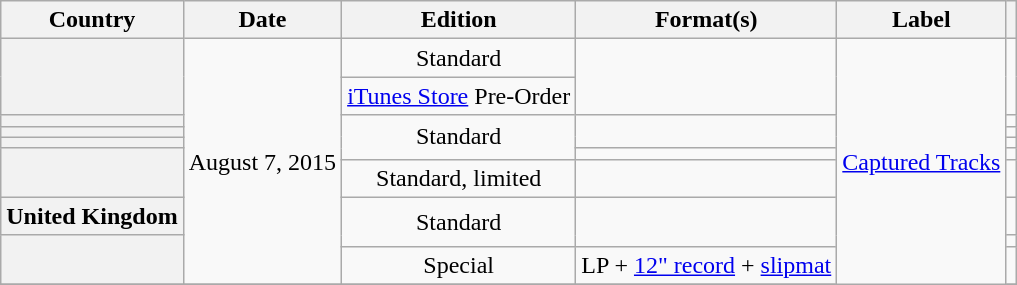<table class="wikitable plainrowheaders" style="text-align:center;">
<tr>
<th scope=col>Country</th>
<th scope=col>Date</th>
<th scope=col>Edition</th>
<th scope=col>Format(s)</th>
<th scope=col>Label</th>
<th scope=col></th>
</tr>
<tr>
<th scope=row rowspan=2></th>
<td rowspan=10>August 7, 2015</td>
<td>Standard</td>
<td rowspan=2></td>
<td rowspan=12><a href='#'>Captured Tracks</a></td>
<td rowspan=2></td>
</tr>
<tr>
<td><a href='#'>iTunes Store</a> Pre-Order</td>
</tr>
<tr>
<th scope=row></th>
<td rowspan=4>Standard</td>
<td rowspan=3></td>
<td></td>
</tr>
<tr>
<th scope=row></th>
<td></td>
</tr>
<tr>
<th scope=row></th>
<td></td>
</tr>
<tr>
<th scope=row rowspan=2></th>
<td></td>
<td></td>
</tr>
<tr>
<td>Standard, limited</td>
<td></td>
<td></td>
</tr>
<tr>
<th scope=row>United Kingdom</th>
<td rowspan=2>Standard</td>
<td rowspan=2></td>
<td></td>
</tr>
<tr>
<th scope=row rowspan=2></th>
<td></td>
</tr>
<tr>
<td>Special</td>
<td>LP + <a href='#'>12" record</a> + <a href='#'>slipmat</a></td>
<td></td>
</tr>
<tr>
</tr>
</table>
